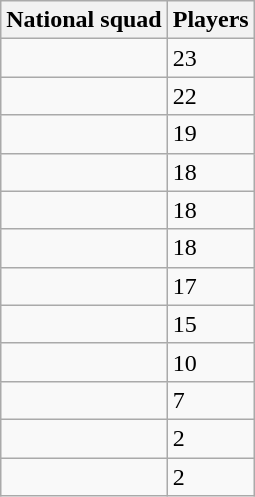<table class="wikitable sortable">
<tr>
<th>National squad</th>
<th>Players</th>
</tr>
<tr>
<td></td>
<td>23</td>
</tr>
<tr>
<td></td>
<td>22</td>
</tr>
<tr>
<td></td>
<td>19</td>
</tr>
<tr>
<td></td>
<td>18</td>
</tr>
<tr>
<td></td>
<td>18</td>
</tr>
<tr>
<td></td>
<td>18</td>
</tr>
<tr>
<td></td>
<td>17</td>
</tr>
<tr>
<td></td>
<td>15</td>
</tr>
<tr>
<td></td>
<td>10</td>
</tr>
<tr>
<td></td>
<td>7</td>
</tr>
<tr>
<td></td>
<td>2</td>
</tr>
<tr>
<td></td>
<td>2</td>
</tr>
</table>
